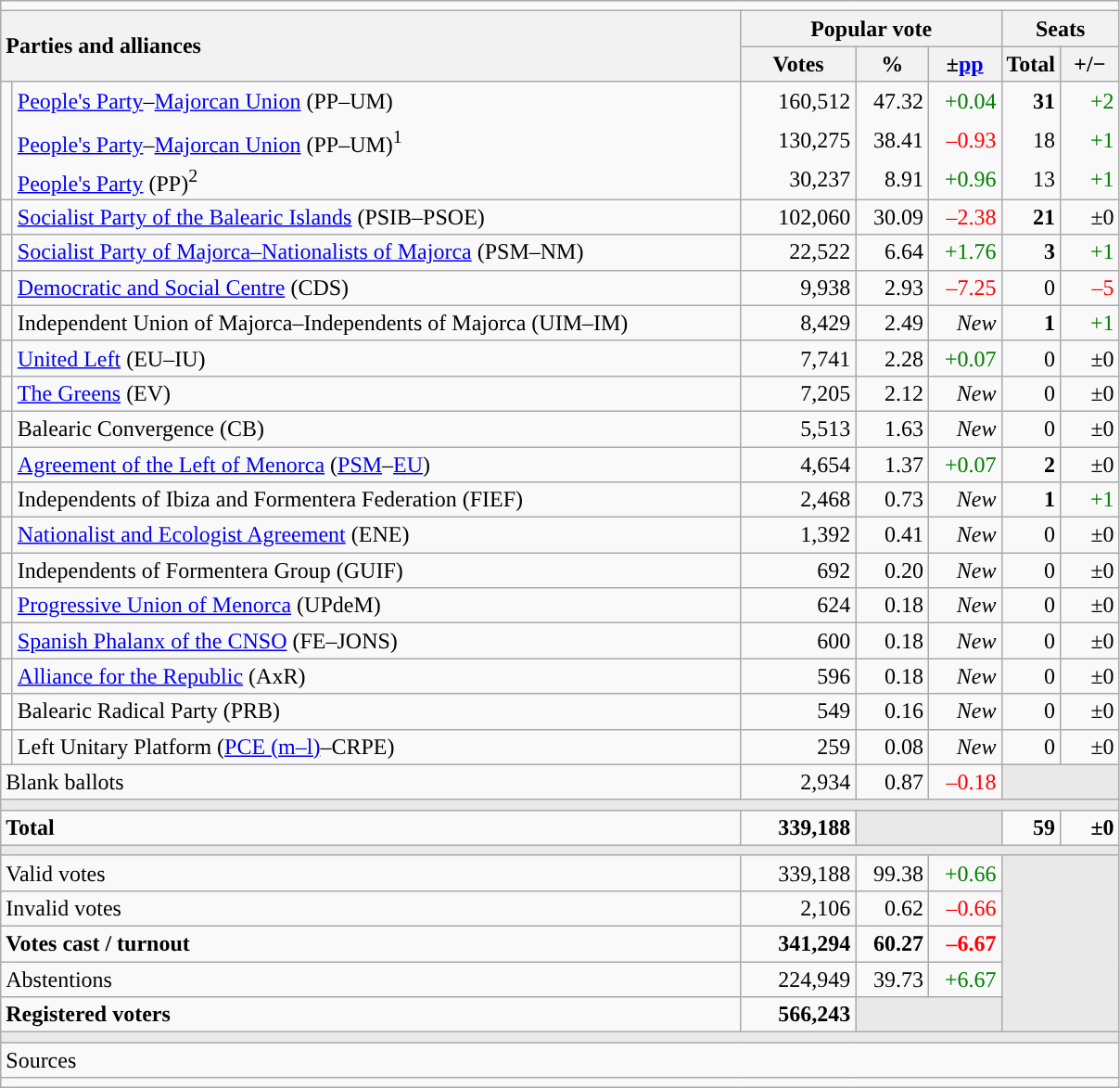<table class="wikitable" style="text-align:right;">
<tr>
<td colspan="7"></td>
</tr>
<tr>
<th style="text-align:left;" rowspan="2" colspan="2" width="525">Parties and alliances</th>
<th colspan="3">Popular vote</th>
<th colspan="2">Seats</th>
</tr>
<tr>
<th width="75">Votes</th>
<th width="45">%</th>
<th width="45">±<a href='#'>pp</a></th>
<th width="35">Total</th>
<th width="35">+/−</th>
</tr>
<tr style="line-height:22px;">
<td width="1" rowspan="3"></td>
<td align="left"><a href='#'>People's Party</a>–<a href='#'>Majorcan Union</a> (PP–UM)</td>
<td>160,512</td>
<td>47.32</td>
<td style="color:green;">+0.04</td>
<td><strong>31</strong></td>
<td style="color:green;">+2</td>
</tr>
<tr style="border-bottom-style:hidden; border-top-style:hidden; line-height:16px;">
<td align="left"><span><a href='#'>People's Party</a>–<a href='#'>Majorcan Union</a> (PP–UM)<sup>1</sup></span></td>
<td>130,275</td>
<td>38.41</td>
<td style="color:red;">–0.93</td>
<td>18</td>
<td style="color:green;">+1</td>
</tr>
<tr style="line-height:16px;">
<td align="left"><span><a href='#'>People's Party</a> (PP)<sup>2</sup></span></td>
<td>30,237</td>
<td>8.91</td>
<td style="color:green;">+0.96</td>
<td>13</td>
<td style="color:green;">+1</td>
</tr>
<tr>
<td style="color:inherit;background:"></td>
<td align="left"><a href='#'>Socialist Party of the Balearic Islands</a> (PSIB–PSOE)</td>
<td>102,060</td>
<td>30.09</td>
<td style="color:red;">–2.38</td>
<td><strong>21</strong></td>
<td>±0</td>
</tr>
<tr>
<td style="color:inherit;background:"></td>
<td align="left"><a href='#'>Socialist Party of Majorca–Nationalists of Majorca</a> (PSM–NM)</td>
<td>22,522</td>
<td>6.64</td>
<td style="color:green;">+1.76</td>
<td><strong>3</strong></td>
<td style="color:green;">+1</td>
</tr>
<tr>
<td style="color:inherit;background:"></td>
<td align="left"><a href='#'>Democratic and Social Centre</a> (CDS)</td>
<td>9,938</td>
<td>2.93</td>
<td style="color:red;">–7.25</td>
<td>0</td>
<td style="color:red;">–5</td>
</tr>
<tr>
<td style="color:inherit;background:"></td>
<td align="left">Independent Union of Majorca–Independents of Majorca (UIM–IM)</td>
<td>8,429</td>
<td>2.49</td>
<td><em>New</em></td>
<td><strong>1</strong></td>
<td style="color:green;">+1</td>
</tr>
<tr>
<td style="color:inherit;background:"></td>
<td align="left"><a href='#'>United Left</a> (EU–IU)</td>
<td>7,741</td>
<td>2.28</td>
<td style="color:green;">+0.07</td>
<td>0</td>
<td>±0</td>
</tr>
<tr>
<td style="color:inherit;background:"></td>
<td align="left"><a href='#'>The Greens</a> (EV)</td>
<td>7,205</td>
<td>2.12</td>
<td><em>New</em></td>
<td>0</td>
<td>±0</td>
</tr>
<tr>
<td style="color:inherit;background:"></td>
<td align="left">Balearic Convergence (CB)</td>
<td>5,513</td>
<td>1.63</td>
<td><em>New</em></td>
<td>0</td>
<td>±0</td>
</tr>
<tr>
<td style="color:inherit;background:"></td>
<td align="left"><a href='#'>Agreement of the Left of Menorca</a> (<a href='#'>PSM</a>–<a href='#'>EU</a>)</td>
<td>4,654</td>
<td>1.37</td>
<td style="color:green;">+0.07</td>
<td><strong>2</strong></td>
<td>±0</td>
</tr>
<tr>
<td style="color:inherit;background:"></td>
<td align="left">Independents of Ibiza and Formentera Federation (FIEF)</td>
<td>2,468</td>
<td>0.73</td>
<td><em>New</em></td>
<td><strong>1</strong></td>
<td style="color:green;">+1</td>
</tr>
<tr>
<td style="color:inherit;background:"></td>
<td align="left"><a href='#'>Nationalist and Ecologist Agreement</a> (ENE)</td>
<td>1,392</td>
<td>0.41</td>
<td><em>New</em></td>
<td>0</td>
<td>±0</td>
</tr>
<tr>
<td style="color:inherit;background:"></td>
<td align="left">Independents of Formentera Group (GUIF)</td>
<td>692</td>
<td>0.20</td>
<td><em>New</em></td>
<td>0</td>
<td>±0</td>
</tr>
<tr>
<td style="color:inherit;background:"></td>
<td align="left"><a href='#'>Progressive Union of Menorca</a> (UPdeM)</td>
<td>624</td>
<td>0.18</td>
<td><em>New</em></td>
<td>0</td>
<td>±0</td>
</tr>
<tr>
<td style="color:inherit;background:"></td>
<td align="left"><a href='#'>Spanish Phalanx of the CNSO</a> (FE–JONS)</td>
<td>600</td>
<td>0.18</td>
<td><em>New</em></td>
<td>0</td>
<td>±0</td>
</tr>
<tr>
<td style="color:inherit;background:"></td>
<td align="left"><a href='#'>Alliance for the Republic</a> (AxR)</td>
<td>596</td>
<td>0.18</td>
<td><em>New</em></td>
<td>0</td>
<td>±0</td>
</tr>
<tr>
<td bgcolor="white"></td>
<td align="left">Balearic Radical Party (PRB)</td>
<td>549</td>
<td>0.16</td>
<td><em>New</em></td>
<td>0</td>
<td>±0</td>
</tr>
<tr>
<td bgcolor=></td>
<td align="left">Left Unitary Platform (<a href='#'>PCE (m–l)</a>–CRPE)</td>
<td>259</td>
<td>0.08</td>
<td><em>New</em></td>
<td>0</td>
<td>±0</td>
</tr>
<tr>
<td align="left" colspan="2">Blank ballots</td>
<td>2,934</td>
<td>0.87</td>
<td style="color:red;">–0.18</td>
<td bgcolor="#E9E9E9" colspan="2"></td>
</tr>
<tr>
<td colspan="7" bgcolor="#E9E9E9"></td>
</tr>
<tr style="font-weight:bold;">
<td align="left" colspan="2">Total</td>
<td>339,188</td>
<td bgcolor="#E9E9E9" colspan="2"></td>
<td>59</td>
<td>±0</td>
</tr>
<tr>
<td colspan="7" bgcolor="#E9E9E9"></td>
</tr>
<tr>
<td align="left" colspan="2">Valid votes</td>
<td>339,188</td>
<td>99.38</td>
<td style="color:green;">+0.66</td>
<td bgcolor="#E9E9E9" colspan="2" rowspan="5"></td>
</tr>
<tr>
<td align="left" colspan="2">Invalid votes</td>
<td>2,106</td>
<td>0.62</td>
<td style="color:red;">–0.66</td>
</tr>
<tr style="font-weight:bold;">
<td align="left" colspan="2">Votes cast / turnout</td>
<td>341,294</td>
<td>60.27</td>
<td style="color:red;">–6.67</td>
</tr>
<tr>
<td align="left" colspan="2">Abstentions</td>
<td>224,949</td>
<td>39.73</td>
<td style="color:green;">+6.67</td>
</tr>
<tr style="font-weight:bold;">
<td align="left" colspan="2">Registered voters</td>
<td>566,243</td>
<td bgcolor="#E9E9E9" colspan="2"></td>
</tr>
<tr>
<td colspan="7" bgcolor="#E9E9E9"></td>
</tr>
<tr>
<td align="left" colspan="7">Sources</td>
</tr>
<tr>
<td colspan="7" style="text-align:left; max-width:790px;"></td>
</tr>
</table>
